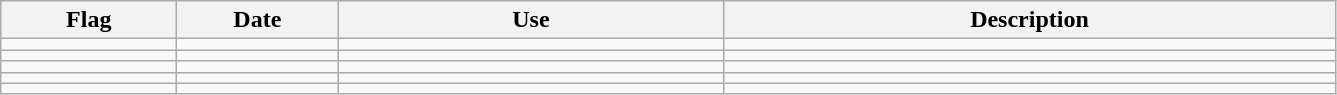<table class="wikitable" style="background:#f9f9f9">
<tr>
<th width="110">Flag</th>
<th width="100">Date</th>
<th width="250">Use</th>
<th width="400">Description</th>
</tr>
<tr>
<td></td>
<td></td>
<td></td>
<td></td>
</tr>
<tr>
<td></td>
<td></td>
<td></td>
<td></td>
</tr>
<tr>
<td></td>
<td></td>
<td></td>
<td></td>
</tr>
<tr>
<td></td>
<td></td>
<td></td>
<td></td>
</tr>
<tr>
<td></td>
<td></td>
<td></td>
<td></td>
</tr>
</table>
